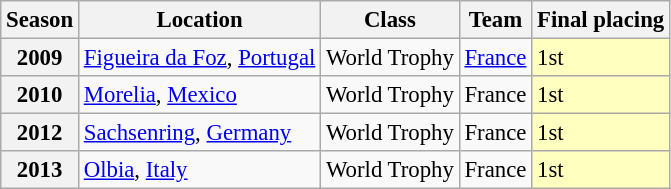<table class="wikitable" style="font-size: 95%;">
<tr>
<th>Season</th>
<th>Location</th>
<th>Class</th>
<th>Team</th>
<th>Final placing</th>
</tr>
<tr>
<th>2009</th>
<td> <a href='#'>Figueira da Foz</a>, <a href='#'>Portugal</a></td>
<td>World Trophy</td>
<td><a href='#'>France</a></td>
<td style="background:#FFFFBF;">1st</td>
</tr>
<tr>
<th>2010</th>
<td> <a href='#'>Morelia</a>, <a href='#'>Mexico</a></td>
<td>World Trophy</td>
<td>France</td>
<td style="background:#FFFFBF;">1st</td>
</tr>
<tr>
<th>2012</th>
<td> <a href='#'>Sachsenring</a>, <a href='#'>Germany</a></td>
<td>World Trophy</td>
<td>France</td>
<td style="background:#FFFFBF;">1st</td>
</tr>
<tr>
<th>2013</th>
<td> <a href='#'>Olbia</a>, <a href='#'>Italy</a></td>
<td>World Trophy</td>
<td>France</td>
<td style="background:#FFFFBF;">1st</td>
</tr>
</table>
